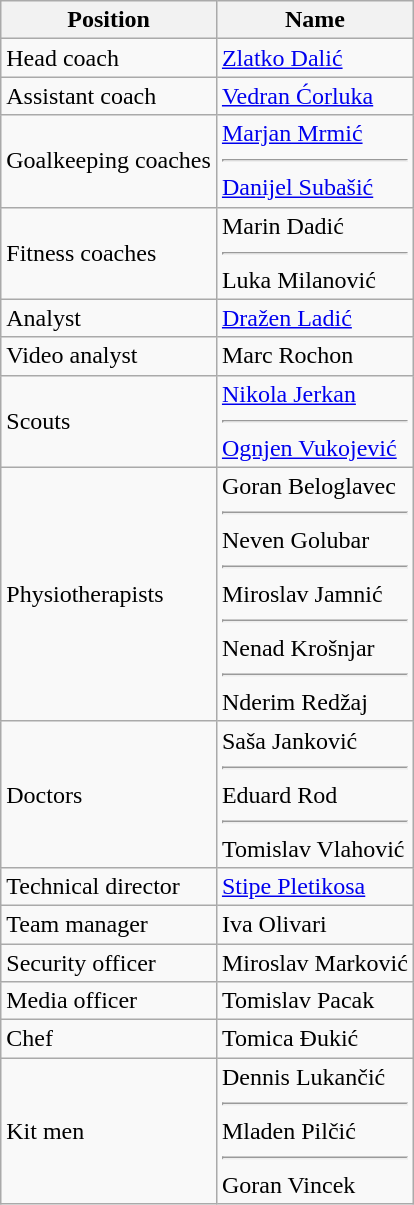<table class="wikitable"style="text-align: center;font-size:100%;">
<tr>
<th>Position</th>
<th>Name</th>
</tr>
<tr>
<td style="text-align:left;">Head coach</td>
<td style="text-align:left;"> <a href='#'>Zlatko Dalić</a></td>
</tr>
<tr>
<td style="text-align:left;">Assistant coach</td>
<td style="text-align:left;"> <a href='#'>Vedran Ćorluka</a></td>
</tr>
<tr>
<td style="text-align:left;">Goalkeeping coaches</td>
<td style="text-align:left;"> <a href='#'>Marjan Mrmić</a><hr> <a href='#'>Danijel Subašić</a></td>
</tr>
<tr>
<td style="text-align:left;">Fitness coaches</td>
<td style="text-align:left;"> Marin Dadić<hr> Luka Milanović</td>
</tr>
<tr>
<td style="text-align:left;">Analyst</td>
<td style="text-align:left;"> <a href='#'>Dražen Ladić</a></td>
</tr>
<tr>
<td style="text-align:left;">Video analyst</td>
<td style="text-align:left;"> Marc Rochon</td>
</tr>
<tr>
<td style="text-align:left;">Scouts</td>
<td style="text-align:left;"> <a href='#'>Nikola Jerkan</a><hr> <a href='#'>Ognjen Vukojević</a></td>
</tr>
<tr>
<td style="text-align:left;">Physiotherapists</td>
<td style="text-align:left;"> Goran Beloglavec<hr> Neven Golubar<hr> Miroslav Jamnić<hr> Nenad Krošnjar<hr> Nderim Redžaj</td>
</tr>
<tr>
<td style="text-align:left;">Doctors</td>
<td style="text-align:left;"> Saša Janković<hr> Eduard Rod<hr> Tomislav Vlahović</td>
</tr>
<tr>
<td style="text-align:left;">Technical director</td>
<td style="text-align:left;"> <a href='#'>Stipe Pletikosa</a></td>
</tr>
<tr>
<td style="text-align:left;">Team manager</td>
<td style="text-align:left;"> Iva Olivari</td>
</tr>
<tr>
<td style="text-align:left;">Security officer</td>
<td style="text-align:left;"> Miroslav Marković</td>
</tr>
<tr>
<td style="text-align:left;">Media officer</td>
<td style="text-align:left;"> Tomislav Pacak</td>
</tr>
<tr>
<td style="text-align:left;">Chef</td>
<td style="text-align:left;"> Tomica Đukić</td>
</tr>
<tr>
<td style="text-align:left;">Kit men</td>
<td style="text-align:left;"> Dennis Lukančić<hr> Mladen Pilčić<hr> Goran Vincek</td>
</tr>
</table>
